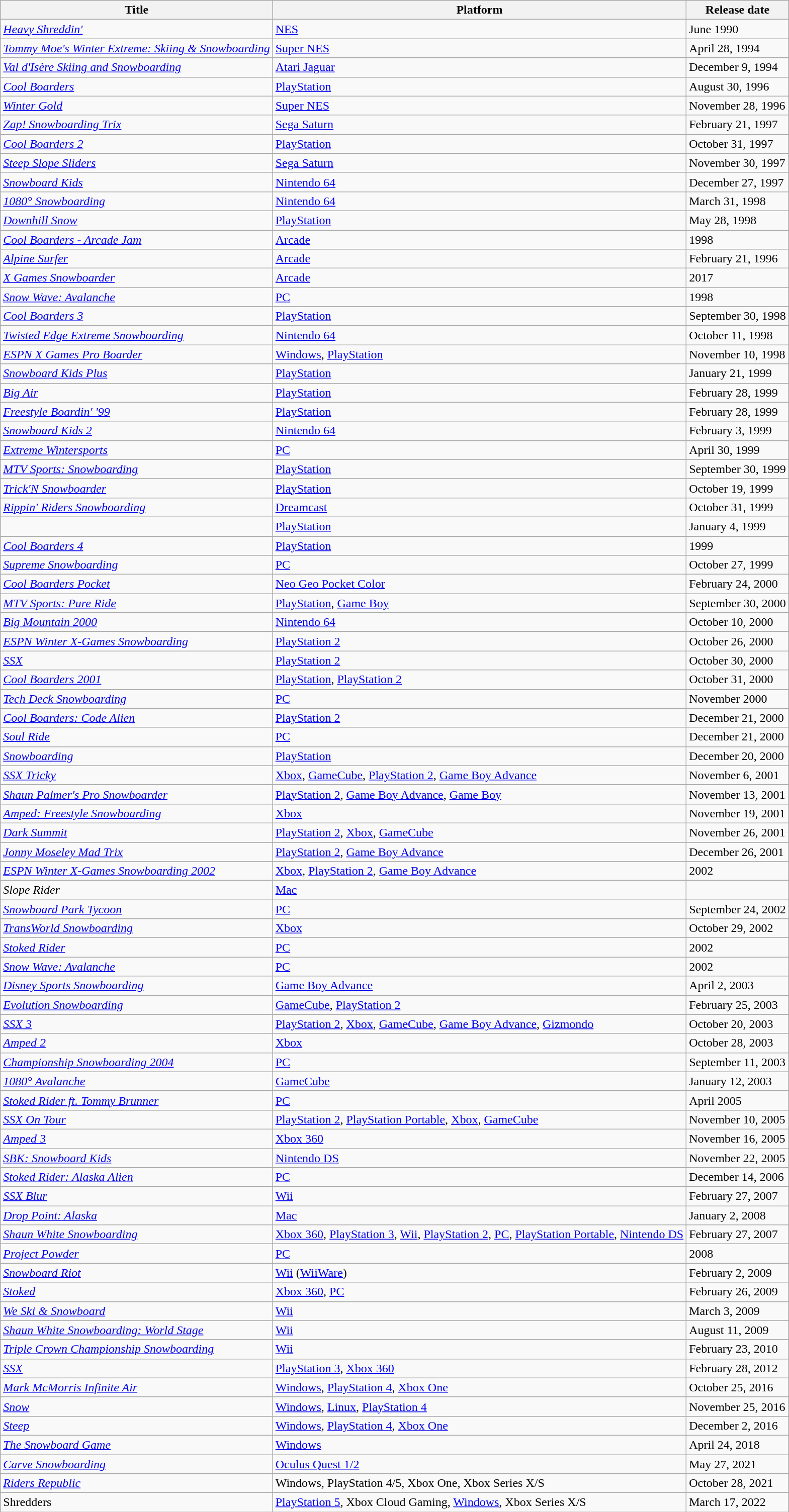<table class="wikitable sortable collapsible" border="1" cellpadding="2">
<tr>
<th scope="col">Title</th>
<th scope="col">Platform</th>
<th scope="col">Release date</th>
</tr>
<tr>
<td><em><a href='#'>Heavy Shreddin'</a></em></td>
<td><a href='#'>NES</a></td>
<td>June 1990</td>
</tr>
<tr>
<td><em><a href='#'>Tommy Moe's Winter Extreme: Skiing & Snowboarding</a></em></td>
<td><a href='#'>Super NES</a></td>
<td>April 28, 1994</td>
</tr>
<tr>
<td><em><a href='#'>Val d'Isère Skiing and Snowboarding</a></em></td>
<td><a href='#'>Atari Jaguar</a></td>
<td>December 9, 1994</td>
</tr>
<tr>
<td><em><a href='#'>Cool Boarders</a></em></td>
<td><a href='#'>PlayStation</a></td>
<td>August 30, 1996</td>
</tr>
<tr>
<td><em><a href='#'>Winter Gold</a></em></td>
<td><a href='#'>Super NES</a></td>
<td>November 28, 1996</td>
</tr>
<tr>
<td><em><a href='#'>Zap! Snowboarding Trix</a></em></td>
<td><a href='#'>Sega Saturn</a></td>
<td>February 21, 1997</td>
</tr>
<tr>
<td><em><a href='#'>Cool Boarders 2</a></em></td>
<td><a href='#'>PlayStation</a></td>
<td>October 31, 1997</td>
</tr>
<tr>
<td><em><a href='#'>Steep Slope Sliders</a></em></td>
<td><a href='#'>Sega Saturn</a></td>
<td>November 30, 1997</td>
</tr>
<tr>
<td><em><a href='#'>Snowboard Kids</a></em></td>
<td><a href='#'>Nintendo 64</a></td>
<td>December 27, 1997</td>
</tr>
<tr>
<td><em><a href='#'>1080° Snowboarding</a></em></td>
<td><a href='#'>Nintendo 64</a></td>
<td>March 31, 1998</td>
</tr>
<tr>
<td><em><a href='#'>Downhill Snow</a></em></td>
<td><a href='#'>PlayStation</a></td>
<td>May 28, 1998</td>
</tr>
<tr>
<td><em><a href='#'>Cool Boarders - Arcade Jam</a></em></td>
<td><a href='#'>Arcade</a></td>
<td>1998</td>
</tr>
<tr>
<td><em><a href='#'>Alpine Surfer</a></em></td>
<td><a href='#'>Arcade</a></td>
<td>February 21, 1996</td>
</tr>
<tr>
<td><em><a href='#'>X Games Snowboarder</a></em></td>
<td><a href='#'>Arcade</a></td>
<td>2017</td>
</tr>
<tr>
<td><em><a href='#'>Snow Wave: Avalanche</a></em></td>
<td><a href='#'>PC</a></td>
<td>1998</td>
</tr>
<tr>
<td><em><a href='#'>Cool Boarders 3</a></em></td>
<td><a href='#'>PlayStation</a></td>
<td>September 30, 1998</td>
</tr>
<tr>
<td><em><a href='#'>Twisted Edge Extreme Snowboarding</a></em></td>
<td><a href='#'>Nintendo 64</a></td>
<td>October 11, 1998</td>
</tr>
<tr>
<td><em><a href='#'>ESPN X Games Pro Boarder</a></em></td>
<td><a href='#'>Windows</a>, <a href='#'>PlayStation</a></td>
<td>November 10, 1998</td>
</tr>
<tr>
<td><em><a href='#'>Snowboard Kids Plus</a></em></td>
<td><a href='#'>PlayStation</a></td>
<td>January 21, 1999</td>
</tr>
<tr>
<td><em><a href='#'>Big Air</a></em></td>
<td><a href='#'>PlayStation</a></td>
<td>February 28, 1999</td>
</tr>
<tr>
<td><em><a href='#'>Freestyle Boardin' '99</a></em></td>
<td><a href='#'>PlayStation</a></td>
<td>February 28, 1999</td>
</tr>
<tr>
<td><em><a href='#'>Snowboard Kids 2</a></em></td>
<td><a href='#'>Nintendo 64</a></td>
<td>February 3, 1999</td>
</tr>
<tr>
<td><em><a href='#'>Extreme Wintersports</a></em></td>
<td><a href='#'>PC</a></td>
<td>April 30, 1999</td>
</tr>
<tr>
<td><em><a href='#'>MTV Sports: Snowboarding</a></em></td>
<td><a href='#'>PlayStation</a></td>
<td>September 30, 1999</td>
</tr>
<tr>
<td><em><a href='#'>Trick'N Snowboarder</a></em></td>
<td><a href='#'>PlayStation</a></td>
<td>October 19, 1999</td>
</tr>
<tr>
<td><em><a href='#'>Rippin' Riders Snowboarding</a></em></td>
<td><a href='#'>Dreamcast</a></td>
<td>October 31, 1999</td>
</tr>
<tr>
<td></td>
<td><a href='#'>PlayStation</a></td>
<td>January 4, 1999</td>
</tr>
<tr>
<td><em><a href='#'>Cool Boarders 4</a></em></td>
<td><a href='#'>PlayStation</a></td>
<td>1999</td>
</tr>
<tr>
<td><em><a href='#'>Supreme Snowboarding</a></em></td>
<td><a href='#'>PC</a></td>
<td>October 27, 1999</td>
</tr>
<tr>
<td><em><a href='#'>Cool Boarders Pocket</a></em></td>
<td><a href='#'>Neo Geo Pocket Color</a></td>
<td>February 24, 2000</td>
</tr>
<tr>
<td><em><a href='#'>MTV Sports: Pure Ride</a></em></td>
<td><a href='#'>PlayStation</a>, <a href='#'>Game Boy</a></td>
<td>September 30, 2000</td>
</tr>
<tr>
<td><em><a href='#'>Big Mountain 2000</a></em></td>
<td><a href='#'>Nintendo 64</a></td>
<td>October 10, 2000</td>
</tr>
<tr>
<td><em><a href='#'>ESPN Winter X-Games Snowboarding</a></em></td>
<td><a href='#'>PlayStation 2</a></td>
<td>October 26, 2000</td>
</tr>
<tr>
<td><em><a href='#'>SSX</a></em></td>
<td><a href='#'>PlayStation 2</a></td>
<td>October 30, 2000</td>
</tr>
<tr>
<td><em><a href='#'>Cool Boarders 2001</a></em></td>
<td><a href='#'>PlayStation</a>, <a href='#'>PlayStation 2</a></td>
<td>October 31, 2000</td>
</tr>
<tr>
<td><em><a href='#'>Tech Deck Snowboarding</a></em></td>
<td><a href='#'>PC</a></td>
<td>November 2000</td>
</tr>
<tr>
<td><em><a href='#'>Cool Boarders: Code Alien</a></em></td>
<td><a href='#'>PlayStation 2</a></td>
<td>December 21, 2000</td>
</tr>
<tr>
<td><em><a href='#'>Soul Ride</a></em></td>
<td><a href='#'>PC</a></td>
<td>December 21, 2000</td>
</tr>
<tr>
<td><em><a href='#'>Snowboarding</a></em></td>
<td><a href='#'>PlayStation</a></td>
<td>December 20, 2000</td>
</tr>
<tr>
<td><em><a href='#'>SSX Tricky</a></em></td>
<td><a href='#'>Xbox</a>, <a href='#'>GameCube</a>, <a href='#'>PlayStation 2</a>, <a href='#'>Game Boy Advance</a></td>
<td>November 6, 2001</td>
</tr>
<tr>
<td><em><a href='#'>Shaun Palmer's Pro Snowboarder</a></em></td>
<td><a href='#'>PlayStation 2</a>, <a href='#'>Game Boy Advance</a>, <a href='#'>Game Boy</a></td>
<td>November 13, 2001</td>
</tr>
<tr>
<td><em><a href='#'>Amped: Freestyle Snowboarding</a></em></td>
<td><a href='#'>Xbox</a></td>
<td>November 19, 2001</td>
</tr>
<tr>
<td><em><a href='#'>Dark Summit</a></em></td>
<td><a href='#'>PlayStation 2</a>, <a href='#'>Xbox</a>, <a href='#'>GameCube</a></td>
<td>November 26, 2001</td>
</tr>
<tr>
<td><em><a href='#'>Jonny Moseley Mad Trix</a></em></td>
<td><a href='#'>PlayStation 2</a>, <a href='#'>Game Boy Advance</a></td>
<td>December 26, 2001</td>
</tr>
<tr>
<td><em><a href='#'>ESPN Winter X-Games Snowboarding 2002</a></em></td>
<td><a href='#'>Xbox</a>, <a href='#'>PlayStation 2</a>, <a href='#'>Game Boy Advance</a></td>
<td>2002</td>
</tr>
<tr>
<td><em>Slope Rider</em></td>
<td><a href='#'>Mac</a></td>
<td></td>
</tr>
<tr>
<td><em><a href='#'>Snowboard Park Tycoon</a></em></td>
<td><a href='#'>PC</a></td>
<td>September 24, 2002</td>
</tr>
<tr>
<td><em><a href='#'>TransWorld Snowboarding</a></em></td>
<td><a href='#'>Xbox</a></td>
<td>October 29, 2002</td>
</tr>
<tr>
<td><em><a href='#'>Stoked Rider</a></em></td>
<td><a href='#'>PC</a></td>
<td>2002</td>
</tr>
<tr>
<td><em><a href='#'>Snow Wave: Avalanche</a></em></td>
<td><a href='#'>PC</a></td>
<td>2002</td>
</tr>
<tr>
<td><em><a href='#'>Disney Sports Snowboarding</a></em></td>
<td><a href='#'>Game Boy Advance</a></td>
<td>April 2, 2003</td>
</tr>
<tr>
<td><em><a href='#'>Evolution Snowboarding</a></em></td>
<td><a href='#'>GameCube</a>, <a href='#'>PlayStation 2</a></td>
<td>February 25, 2003</td>
</tr>
<tr>
<td><em><a href='#'>SSX 3</a></em></td>
<td><a href='#'>PlayStation 2</a>, <a href='#'>Xbox</a>, <a href='#'>GameCube</a>, <a href='#'>Game Boy Advance</a>, <a href='#'>Gizmondo</a></td>
<td>October 20, 2003</td>
</tr>
<tr>
<td><em><a href='#'>Amped 2</a></em></td>
<td><a href='#'>Xbox</a></td>
<td>October 28, 2003</td>
</tr>
<tr>
<td><em><a href='#'>Championship Snowboarding 2004</a></em></td>
<td><a href='#'>PC</a></td>
<td>September 11, 2003</td>
</tr>
<tr>
<td><em><a href='#'>1080° Avalanche</a></em></td>
<td><a href='#'>GameCube</a></td>
<td>January 12, 2003</td>
</tr>
<tr>
<td><em><a href='#'>Stoked Rider ft. Tommy Brunner</a></em></td>
<td><a href='#'>PC</a></td>
<td>April 2005</td>
</tr>
<tr>
<td><em><a href='#'>SSX On Tour</a></em></td>
<td><a href='#'>PlayStation 2</a>, <a href='#'>PlayStation Portable</a>, <a href='#'>Xbox</a>, <a href='#'>GameCube</a></td>
<td>November 10, 2005</td>
</tr>
<tr>
<td><em><a href='#'>Amped 3</a></em></td>
<td><a href='#'>Xbox 360</a></td>
<td>November 16, 2005</td>
</tr>
<tr>
<td><em><a href='#'>SBK: Snowboard Kids</a></em></td>
<td><a href='#'>Nintendo DS</a></td>
<td>November 22, 2005</td>
</tr>
<tr>
<td><em><a href='#'>Stoked Rider: Alaska Alien</a></em></td>
<td><a href='#'>PC</a></td>
<td>December 14, 2006</td>
</tr>
<tr>
<td><em><a href='#'>SSX Blur</a></em></td>
<td><a href='#'>Wii</a></td>
<td>February 27, 2007</td>
</tr>
<tr>
<td><em><a href='#'>Drop Point: Alaska</a></em></td>
<td><a href='#'>Mac</a></td>
<td>January 2, 2008</td>
</tr>
<tr>
<td><em><a href='#'>Shaun White Snowboarding</a></em></td>
<td><a href='#'>Xbox 360</a>, <a href='#'>PlayStation 3</a>, <a href='#'>Wii</a>, <a href='#'>PlayStation 2</a>, <a href='#'>PC</a>, <a href='#'>PlayStation Portable</a>, <a href='#'>Nintendo DS</a></td>
<td>February 27, 2007</td>
</tr>
<tr>
<td><em><a href='#'>Project Powder</a></em></td>
<td><a href='#'>PC</a></td>
<td>2008</td>
</tr>
<tr>
<td><em><a href='#'>Snowboard Riot</a></em></td>
<td><a href='#'>Wii</a> (<a href='#'>WiiWare</a>)</td>
<td>February 2, 2009</td>
</tr>
<tr>
<td><em><a href='#'>Stoked</a></em></td>
<td><a href='#'>Xbox 360</a>, <a href='#'>PC</a></td>
<td>February 26, 2009</td>
</tr>
<tr>
<td><em><a href='#'>We Ski & Snowboard</a></em></td>
<td><a href='#'>Wii</a></td>
<td>March 3, 2009</td>
</tr>
<tr>
<td><em><a href='#'>Shaun White Snowboarding: World Stage</a></em></td>
<td><a href='#'>Wii</a></td>
<td>August 11, 2009</td>
</tr>
<tr>
<td><em><a href='#'>Triple Crown Championship Snowboarding</a></em></td>
<td><a href='#'>Wii</a></td>
<td>February 23, 2010</td>
</tr>
<tr>
<td><em><a href='#'>SSX</a></em></td>
<td><a href='#'>PlayStation 3</a>, <a href='#'>Xbox 360</a></td>
<td>February 28, 2012</td>
</tr>
<tr>
<td><em><a href='#'>Mark McMorris Infinite Air</a></em></td>
<td><a href='#'>Windows</a>, <a href='#'>PlayStation 4</a>, <a href='#'>Xbox One</a></td>
<td>October 25, 2016</td>
</tr>
<tr>
<td><em><a href='#'>Snow</a></em></td>
<td><a href='#'>Windows</a>, <a href='#'>Linux</a>, <a href='#'>PlayStation 4</a></td>
<td>November 25, 2016</td>
</tr>
<tr>
<td><em><a href='#'>Steep</a></em></td>
<td><a href='#'>Windows</a>, <a href='#'>PlayStation 4</a>, <a href='#'>Xbox One</a></td>
<td>December 2, 2016</td>
</tr>
<tr>
<td><em><a href='#'>The Snowboard Game</a></em></td>
<td><a href='#'>Windows</a></td>
<td>April 24, 2018</td>
</tr>
<tr>
<td><em><a href='#'>Carve Snowboarding</a></em></td>
<td><a href='#'>Oculus Quest 1/2</a></td>
<td>May 27, 2021</td>
</tr>
<tr>
<td><em><a href='#'>Riders Republic</a></em></td>
<td>Windows, PlayStation 4/5, Xbox One, Xbox Series X/S</td>
<td>October 28, 2021</td>
</tr>
<tr>
<td>Shredders</td>
<td><a href='#'>PlayStation 5</a>, Xbox Cloud Gaming, <a href='#'>Windows</a>, Xbox Series X/S</td>
<td>March 17, 2022</td>
</tr>
</table>
